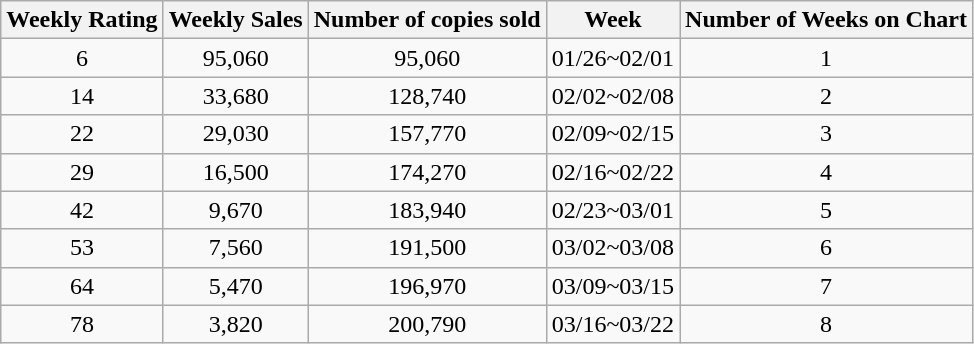<table class="wikitable" style="text-align:center" cellpadding="2" border="1">
<tr>
<th>Weekly Rating</th>
<th>Weekly Sales</th>
<th>Number of copies sold</th>
<th>Week</th>
<th>Number of Weeks on Chart</th>
</tr>
<tr align="center">
<td>6</td>
<td>95,060</td>
<td>95,060</td>
<td>01/26~02/01</td>
<td>1</td>
</tr>
<tr align="center">
<td>14</td>
<td>33,680</td>
<td>128,740</td>
<td>02/02~02/08</td>
<td>2</td>
</tr>
<tr align="center">
<td>22</td>
<td>29,030</td>
<td>157,770</td>
<td>02/09~02/15</td>
<td>3</td>
</tr>
<tr align="center">
<td>29</td>
<td>16,500</td>
<td>174,270</td>
<td>02/16~02/22</td>
<td>4</td>
</tr>
<tr align="center">
<td>42</td>
<td>9,670</td>
<td>183,940</td>
<td>02/23~03/01</td>
<td>5</td>
</tr>
<tr align="center">
<td>53</td>
<td>7,560</td>
<td>191,500</td>
<td>03/02~03/08</td>
<td>6</td>
</tr>
<tr align="center">
<td>64</td>
<td>5,470</td>
<td>196,970</td>
<td>03/09~03/15</td>
<td>7</td>
</tr>
<tr align="center">
<td>78</td>
<td>3,820</td>
<td>200,790</td>
<td>03/16~03/22</td>
<td>8</td>
</tr>
</table>
